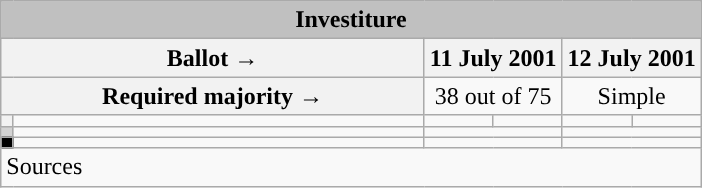<table class="wikitable" style="text-align:center;">
<tr bgcolor="#E9E9E9">
<td colspan="6" align="center" bgcolor="#C0C0C0"><strong>Investiture</strong></td>
</tr>
<tr>
<th colspan="2" width="275px">Ballot →</th>
<th colspan="2">11 July 2001</th>
<th colspan="2">12 July 2001</th>
</tr>
<tr>
<th colspan="2">Required majority →</th>
<td colspan="2">38 out of 75</td>
<td colspan="2">Simple</td>
</tr>
<tr>
<th width="1px" style="background:"></th>
<td align="left"></td>
<td></td>
<td></td>
<td></td>
<td></td>
</tr>
<tr>
<th style="color:inherit;background:lightgray;"></th>
<td align="left"></td>
<td colspan="2"></td>
<td colspan="2"></td>
</tr>
<tr>
<th style="color:inherit;background:black;"></th>
<td align="left"></td>
<td colspan="2"></td>
<td colspan="2"></td>
</tr>
<tr>
<td align="left" colspan="6">Sources</td>
</tr>
</table>
